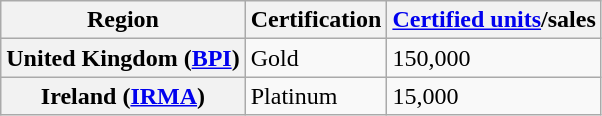<table class="wikitable plainrowheaders">
<tr>
<th scope="col">Region</th>
<th scope="col">Certification</th>
<th scope="col"><a href='#'>Certified units</a>/sales</th>
</tr>
<tr>
<th scope="row">United Kingdom (<a href='#'>BPI</a>)</th>
<td>Gold</td>
<td>150,000</td>
</tr>
<tr>
<th scope="row">Ireland (<a href='#'>IRMA</a>)</th>
<td>Platinum</td>
<td>15,000</td>
</tr>
</table>
